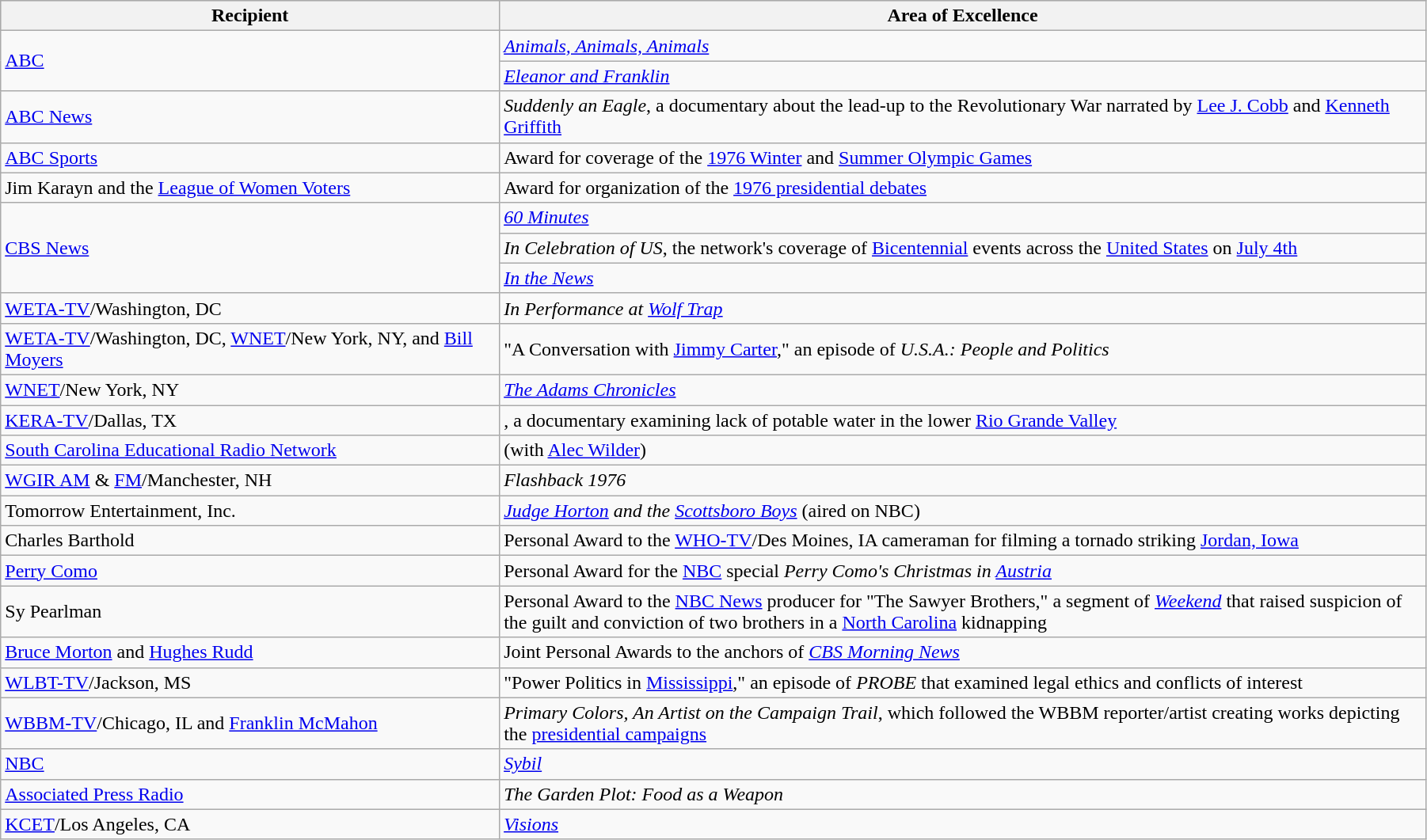<table class="wikitable" style="width:95%">
<tr bgcolor="#CCCCCC">
<th width=35%>Recipient</th>
<th width=65%>Area of Excellence</th>
</tr>
<tr>
<td rowspan="2"><a href='#'>ABC</a></td>
<td><em><a href='#'>Animals, Animals, Animals</a></em></td>
</tr>
<tr>
<td><em><a href='#'>Eleanor and Franklin</a></em></td>
</tr>
<tr>
<td><a href='#'>ABC News</a></td>
<td><em>Suddenly an Eagle</em>, a documentary about the lead-up to the Revolutionary War narrated by <a href='#'>Lee J. Cobb</a> and <a href='#'>Kenneth Griffith</a></td>
</tr>
<tr>
<td><a href='#'>ABC Sports</a></td>
<td>Award for coverage of the <a href='#'>1976 Winter</a> and <a href='#'>Summer Olympic Games</a></td>
</tr>
<tr>
<td>Jim Karayn and the <a href='#'>League of Women Voters</a></td>
<td>Award for organization of the <a href='#'>1976 presidential debates</a></td>
</tr>
<tr>
<td rowspan="3"><a href='#'>CBS News</a></td>
<td><em><a href='#'>60 Minutes</a></em></td>
</tr>
<tr>
<td><em>In Celebration of US</em>, the network's coverage of <a href='#'>Bicentennial</a> events across the <a href='#'>United States</a> on <a href='#'>July 4th</a></td>
</tr>
<tr>
<td><em><a href='#'>In the News</a></em></td>
</tr>
<tr>
<td><a href='#'>WETA-TV</a>/Washington, DC</td>
<td><em>In Performance at <a href='#'>Wolf Trap</a></em></td>
</tr>
<tr>
<td><a href='#'>WETA-TV</a>/Washington, DC, <a href='#'>WNET</a>/New York, NY, and <a href='#'>Bill Moyers</a></td>
<td>"A Conversation with <a href='#'>Jimmy Carter</a>," an episode of <em>U.S.A.: People and Politics</em></td>
</tr>
<tr>
<td><a href='#'>WNET</a>/New York, NY</td>
<td><em><a href='#'>The Adams Chronicles</a></em></td>
</tr>
<tr>
<td><a href='#'>KERA-TV</a>/Dallas, TX</td>
<td><em></em>, a documentary examining lack of potable water in the lower <a href='#'>Rio Grande Valley</a></td>
</tr>
<tr>
<td><a href='#'>South Carolina Educational Radio Network</a></td>
<td><em></em> (with <a href='#'>Alec Wilder</a>)</td>
</tr>
<tr>
<td><a href='#'>WGIR AM</a> & <a href='#'>FM</a>/Manchester, NH</td>
<td><em>Flashback 1976</em></td>
</tr>
<tr>
<td>Tomorrow Entertainment, Inc.</td>
<td><em><a href='#'>Judge Horton</a> and the <a href='#'>Scottsboro Boys</a></em> (aired on NBC)</td>
</tr>
<tr>
<td>Charles Barthold</td>
<td>Personal Award to the <a href='#'>WHO-TV</a>/Des Moines, IA cameraman for filming a tornado striking <a href='#'>Jordan, Iowa</a></td>
</tr>
<tr>
<td><a href='#'>Perry Como</a></td>
<td>Personal Award for the <a href='#'>NBC</a> special <em>Perry Como's Christmas in <a href='#'>Austria</a></em></td>
</tr>
<tr>
<td>Sy Pearlman</td>
<td>Personal Award to the <a href='#'>NBC News</a> producer for "The Sawyer Brothers," a segment of <em><a href='#'>Weekend</a></em> that raised suspicion of the guilt and conviction of two brothers in a <a href='#'>North Carolina</a> kidnapping</td>
</tr>
<tr>
<td><a href='#'>Bruce Morton</a> and <a href='#'>Hughes Rudd</a></td>
<td>Joint Personal Awards to the anchors of <em><a href='#'>CBS Morning News</a></em></td>
</tr>
<tr>
<td><a href='#'>WLBT-TV</a>/Jackson, MS</td>
<td>"Power Politics in <a href='#'>Mississippi</a>," an episode of <em>PROBE</em> that examined legal ethics and conflicts of interest</td>
</tr>
<tr>
<td><a href='#'>WBBM-TV</a>/Chicago, IL and <a href='#'>Franklin McMahon</a></td>
<td><em>Primary Colors, An Artist on the Campaign Trail</em>, which followed the WBBM reporter/artist creating works depicting the <a href='#'>presidential campaigns</a></td>
</tr>
<tr>
<td><a href='#'>NBC</a></td>
<td><em><a href='#'>Sybil</a></em></td>
</tr>
<tr>
<td><a href='#'>Associated Press Radio</a></td>
<td><em>The Garden Plot: Food as a Weapon</em></td>
</tr>
<tr>
<td><a href='#'>KCET</a>/Los Angeles, CA</td>
<td><em><a href='#'>Visions</a></em></td>
</tr>
</table>
